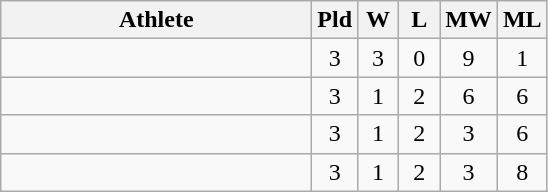<table class="wikitable" style="text-align:center">
<tr>
<th width=200>Athlete</th>
<th width=20>Pld</th>
<th width=20>W</th>
<th width=20>L</th>
<th width=20>MW</th>
<th width=20>ML</th>
</tr>
<tr>
<td style="text-align:left"></td>
<td>3</td>
<td>3</td>
<td>0</td>
<td>9</td>
<td>1</td>
</tr>
<tr>
<td style="text-align:left"></td>
<td>3</td>
<td>1</td>
<td>2</td>
<td>6</td>
<td>6</td>
</tr>
<tr>
<td style="text-align:left"></td>
<td>3</td>
<td>1</td>
<td>2</td>
<td>3</td>
<td>6</td>
</tr>
<tr>
<td style="text-align:left"></td>
<td>3</td>
<td>1</td>
<td>2</td>
<td>3</td>
<td>8</td>
</tr>
</table>
